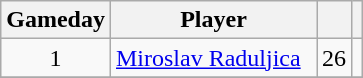<table class="wikitable sortable" style="text-align: center;">
<tr>
<th>Gameday</th>
<th style="width:130px;">Player</th>
<th><a href='#'></a></th>
<th></th>
</tr>
<tr>
<td>1</td>
<td align="left"><a href='#'>Miroslav Raduljica</a></td>
<td>26</td>
<td></td>
</tr>
<tr>
</tr>
</table>
